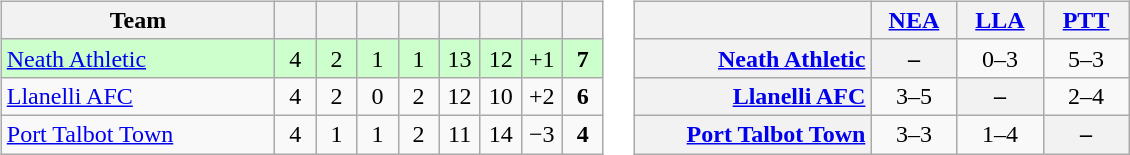<table>
<tr>
<td><br><table class="wikitable" style="text-align: center;">
<tr>
<th width=175>Team</th>
<th width=20></th>
<th width=20></th>
<th width=20></th>
<th width=20></th>
<th width=20></th>
<th width=20></th>
<th width=20></th>
<th width=20></th>
</tr>
<tr bgcolor="#ccffcc">
<td align=left><a href='#'>Neath Athletic</a></td>
<td>4</td>
<td>2</td>
<td>1</td>
<td>1</td>
<td>13</td>
<td>12</td>
<td>+1</td>
<td><strong>7</strong></td>
</tr>
<tr>
<td align=left><a href='#'>Llanelli AFC</a></td>
<td>4</td>
<td>2</td>
<td>0</td>
<td>2</td>
<td>12</td>
<td>10</td>
<td>+2</td>
<td><strong>6</strong></td>
</tr>
<tr>
<td align=left><a href='#'>Port Talbot Town</a></td>
<td>4</td>
<td>1</td>
<td>1</td>
<td>2</td>
<td>11</td>
<td>14</td>
<td>−3</td>
<td><strong>4</strong></td>
</tr>
</table>
</td>
<td><br><table class="wikitable" style="text-align:center">
<tr>
<th width="150"> </th>
<th width="50"><a href='#'>NEA</a></th>
<th width="50"><a href='#'>LLA</a></th>
<th width="50"><a href='#'>PTT</a></th>
</tr>
<tr>
<th style="text-align:right;"><a href='#'>Neath Athletic</a></th>
<th>–</th>
<td title="Neath Athletic v Llanelli AFC">0–3</td>
<td title="Neath Athletic v Port Talbot Town">5–3</td>
</tr>
<tr>
<th style="text-align:right;"><a href='#'>Llanelli AFC</a></th>
<td title="Llanelli AFC v Neath Athletic">3–5</td>
<th>–</th>
<td title="Llanelli AFC v Port Talbot Town">2–4</td>
</tr>
<tr>
<th style="text-align:right;"><a href='#'>Port Talbot Town</a></th>
<td title="Port Talbot Town v Neath Athletic">3–3</td>
<td title="Port Talbot Town v Llanelli">1–4</td>
<th>–</th>
</tr>
</table>
</td>
</tr>
</table>
